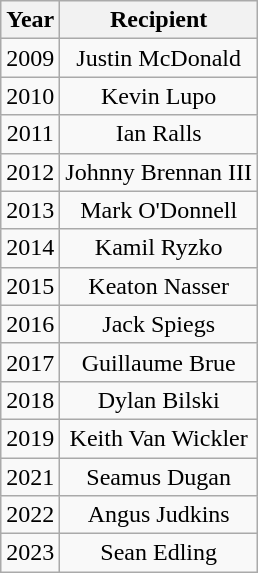<table class="wikitable" style="text-align:center">
<tr>
<th>Year</th>
<th>Recipient</th>
</tr>
<tr>
<td>2009</td>
<td>Justin McDonald</td>
</tr>
<tr>
<td>2010</td>
<td>Kevin Lupo</td>
</tr>
<tr>
<td>2011</td>
<td>Ian Ralls</td>
</tr>
<tr>
<td>2012</td>
<td>Johnny Brennan III</td>
</tr>
<tr>
<td>2013</td>
<td>Mark O'Donnell</td>
</tr>
<tr>
<td>2014</td>
<td>Kamil Ryzko</td>
</tr>
<tr>
<td>2015</td>
<td>Keaton Nasser</td>
</tr>
<tr>
<td>2016</td>
<td>Jack Spiegs</td>
</tr>
<tr>
<td>2017</td>
<td>Guillaume Brue</td>
</tr>
<tr>
<td>2018</td>
<td>Dylan Bilski</td>
</tr>
<tr>
<td>2019</td>
<td>Keith Van Wickler</td>
</tr>
<tr>
<td>2021</td>
<td>Seamus Dugan</td>
</tr>
<tr>
<td>2022</td>
<td>Angus Judkins</td>
</tr>
<tr>
<td>2023</td>
<td>Sean Edling</td>
</tr>
</table>
